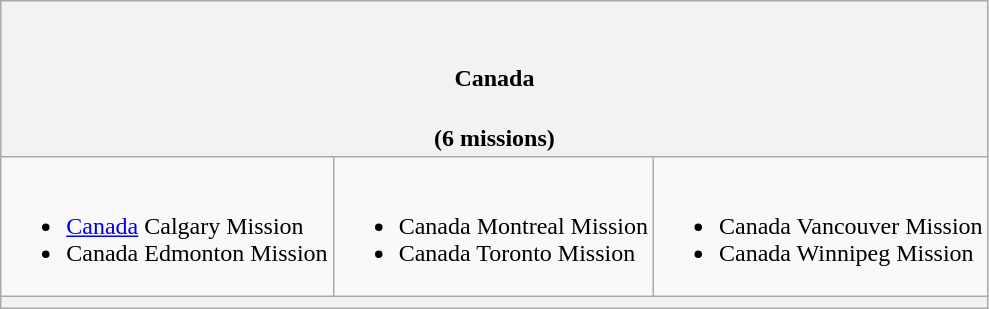<table class="wikitable mw-collapsible">
<tr>
<th colspan=3><br><h4>Canada</h4>(6 missions)</th>
</tr>
<tr>
<td valign="top"><br><ul><li><a href='#'>Canada</a> Calgary Mission</li><li>Canada Edmonton Mission</li></ul></td>
<td valign="top"><br><ul><li>Canada Montreal Mission</li><li>Canada Toronto Mission</li></ul></td>
<td valign="top"><br><ul><li>Canada Vancouver Mission</li><li>Canada Winnipeg Mission</li></ul></td>
</tr>
<tr>
<th colspan=3></th>
</tr>
</table>
